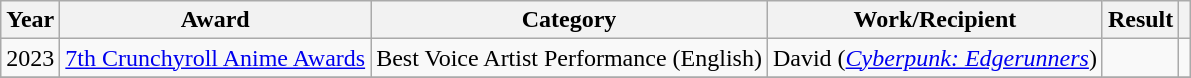<table class="wikitable sortable plainrowheaders">
<tr>
<th>Year</th>
<th>Award</th>
<th>Category</th>
<th>Work/Recipient</th>
<th>Result</th>
<th class="unsortable"></th>
</tr>
<tr>
<td>2023</td>
<td><a href='#'>7th Crunchyroll Anime Awards</a></td>
<td>Best Voice Artist Performance (English)</td>
<td>David (<em><a href='#'>Cyberpunk: Edgerunners</a></em>)</td>
<td></td>
<td></td>
</tr>
<tr>
</tr>
</table>
